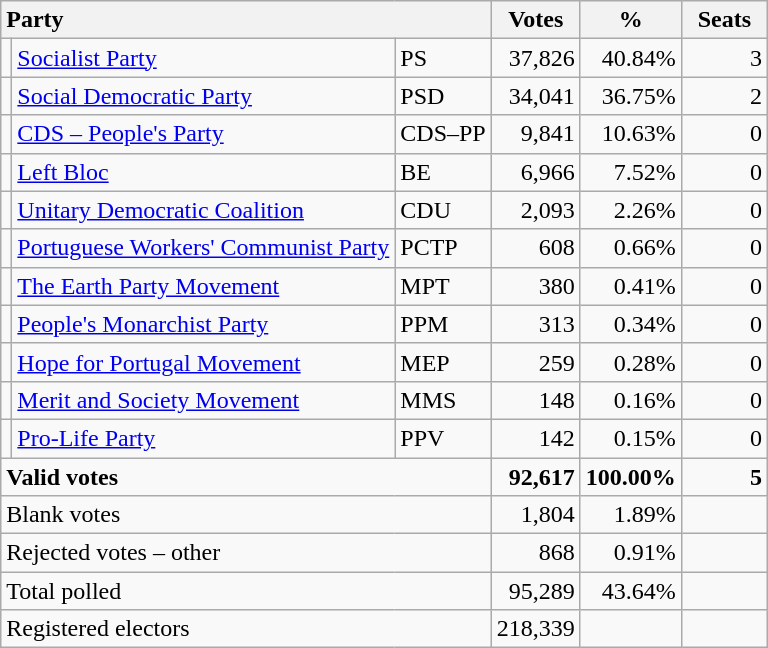<table class="wikitable" border="1" style="text-align:right;">
<tr>
<th style="text-align:left;" colspan=3>Party</th>
<th align=center width="50">Votes</th>
<th align=center width="50">%</th>
<th align=center width="50">Seats</th>
</tr>
<tr>
<td></td>
<td align=left><a href='#'>Socialist Party</a></td>
<td align=left>PS</td>
<td>37,826</td>
<td>40.84%</td>
<td>3</td>
</tr>
<tr>
<td></td>
<td align=left><a href='#'>Social Democratic Party</a></td>
<td align=left>PSD</td>
<td>34,041</td>
<td>36.75%</td>
<td>2</td>
</tr>
<tr>
<td></td>
<td align=left><a href='#'>CDS – People's Party</a></td>
<td align=left style="white-space: nowrap;">CDS–PP</td>
<td>9,841</td>
<td>10.63%</td>
<td>0</td>
</tr>
<tr>
<td></td>
<td align=left><a href='#'>Left Bloc</a></td>
<td align=left>BE</td>
<td>6,966</td>
<td>7.52%</td>
<td>0</td>
</tr>
<tr>
<td></td>
<td align=left style="white-space: nowrap;"><a href='#'>Unitary Democratic Coalition</a></td>
<td align=left>CDU</td>
<td>2,093</td>
<td>2.26%</td>
<td>0</td>
</tr>
<tr>
<td></td>
<td align=left><a href='#'>Portuguese Workers' Communist Party</a></td>
<td align=left>PCTP</td>
<td>608</td>
<td>0.66%</td>
<td>0</td>
</tr>
<tr>
<td></td>
<td align=left><a href='#'>The Earth Party Movement</a></td>
<td align=left>MPT</td>
<td>380</td>
<td>0.41%</td>
<td>0</td>
</tr>
<tr>
<td></td>
<td align=left><a href='#'>People's Monarchist Party</a></td>
<td align=left>PPM</td>
<td>313</td>
<td>0.34%</td>
<td>0</td>
</tr>
<tr>
<td></td>
<td align=left><a href='#'>Hope for Portugal Movement</a></td>
<td align=left>MEP</td>
<td>259</td>
<td>0.28%</td>
<td>0</td>
</tr>
<tr>
<td></td>
<td align=left><a href='#'>Merit and Society Movement</a></td>
<td align=left>MMS</td>
<td>148</td>
<td>0.16%</td>
<td>0</td>
</tr>
<tr>
<td></td>
<td align=left><a href='#'>Pro-Life Party</a></td>
<td align=left>PPV</td>
<td>142</td>
<td>0.15%</td>
<td>0</td>
</tr>
<tr style="font-weight:bold">
<td align=left colspan=3>Valid votes</td>
<td>92,617</td>
<td>100.00%</td>
<td>5</td>
</tr>
<tr>
<td align=left colspan=3>Blank votes</td>
<td>1,804</td>
<td>1.89%</td>
<td></td>
</tr>
<tr>
<td align=left colspan=3>Rejected votes – other</td>
<td>868</td>
<td>0.91%</td>
<td></td>
</tr>
<tr>
<td align=left colspan=3>Total polled</td>
<td>95,289</td>
<td>43.64%</td>
<td></td>
</tr>
<tr>
<td align=left colspan=3>Registered electors</td>
<td>218,339</td>
<td></td>
<td></td>
</tr>
</table>
